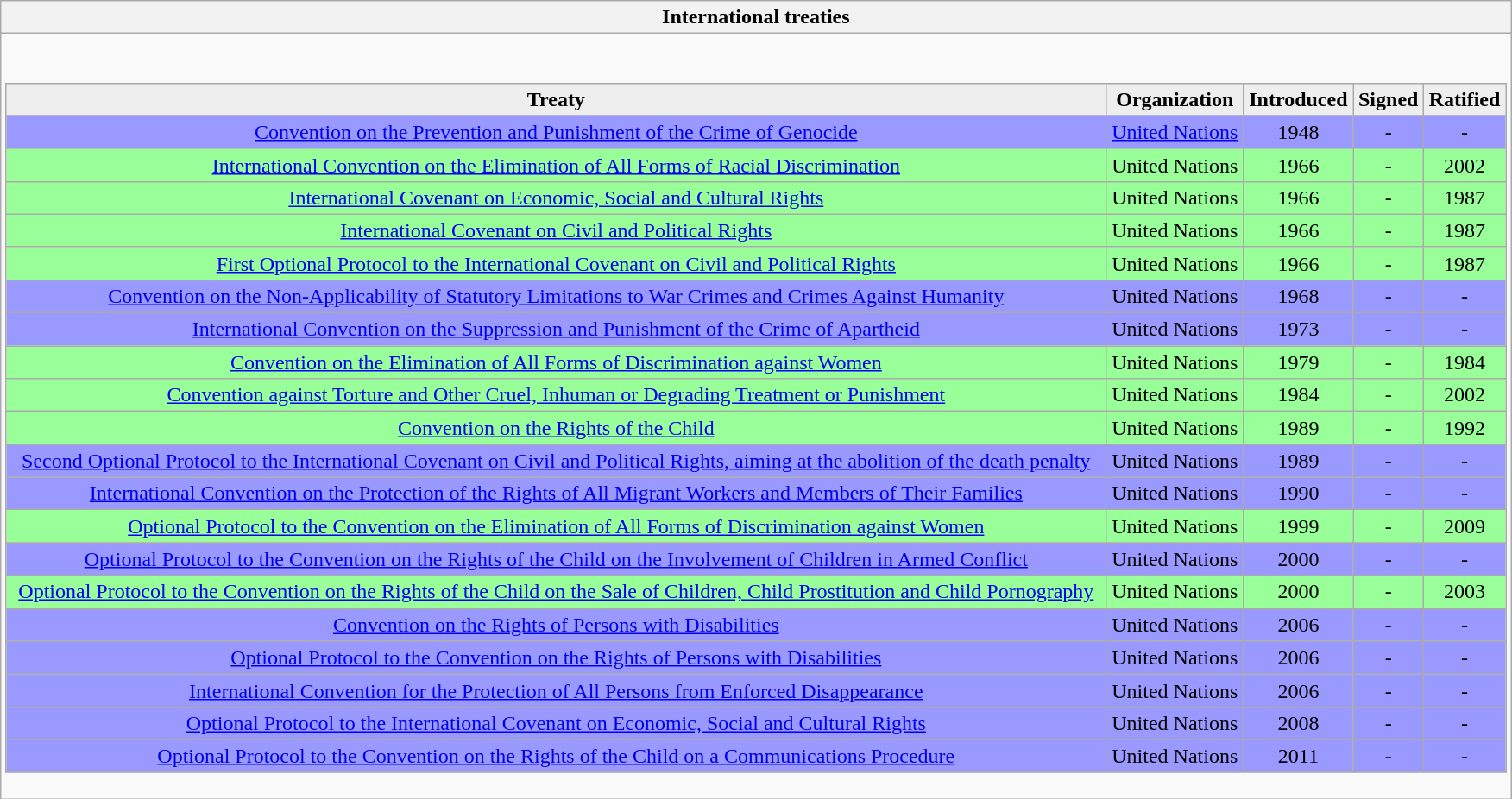<table class="wikitable collapsible collapsed" style="border:none; ">
<tr>
<th>International treaties</th>
</tr>
<tr>
<td><br><table class="wikitable sortable" width=100% style="border-collapse:collapse;">
<tr style="background:#eee; font-weight:bold; text-align:center;">
<td>Treaty</td>
<td>Organization</td>
<td>Introduced</td>
<td>Signed</td>
<td>Ratified</td>
</tr>
<tr align=center>
<td style="background:#99f; align=left"><a href='#'>Convention on the Prevention and Punishment of the Crime of Genocide</a></td>
<td style="background:#99f;"><a href='#'>United Nations</a></td>
<td style="background:#99f;">1948</td>
<td style="background:#99f;">-</td>
<td style="background:#99f;">-</td>
</tr>
<tr align=center>
<td style="background:#9f9; align=left"><a href='#'>International Convention on the Elimination of All Forms of Racial Discrimination</a></td>
<td style="background:#9f9;">United Nations</td>
<td style="background:#9f9;">1966</td>
<td style="background:#9f9;">-</td>
<td style="background:#9f9;">2002</td>
</tr>
<tr align=center>
<td style="background:#9f9; align=left"><a href='#'>International Covenant on Economic, Social and Cultural Rights</a></td>
<td style="background:#9f9;">United Nations</td>
<td style="background:#9f9;">1966</td>
<td style="background:#9f9;">-</td>
<td style="background:#9f9;">1987</td>
</tr>
<tr align=center>
<td style="background:#9f9; align=left"><a href='#'>International Covenant on Civil and Political Rights</a></td>
<td style="background:#9f9;">United Nations</td>
<td style="background:#9f9;">1966</td>
<td style="background:#9f9;">-</td>
<td style="background:#9f9;">1987</td>
</tr>
<tr align=center>
<td style="background:#9f9; align=left"><a href='#'>First Optional Protocol to the International Covenant on Civil and Political Rights</a></td>
<td style="background:#9f9;">United Nations</td>
<td style="background:#9f9;">1966</td>
<td style="background:#9f9;">-</td>
<td style="background:#9f9;">1987</td>
</tr>
<tr align=center>
<td style="background:#99f; align=left"><a href='#'>Convention on the Non-Applicability of Statutory Limitations to War Crimes and Crimes Against Humanity</a></td>
<td style="background:#99f;">United Nations</td>
<td style="background:#99f;">1968</td>
<td style="background:#99f;">-</td>
<td style="background:#99f;">-</td>
</tr>
<tr align=center>
<td style="background:#99f; align=left"><a href='#'>International Convention on the Suppression and Punishment of the Crime of Apartheid</a></td>
<td style="background:#99f;">United Nations</td>
<td style="background:#99f;">1973</td>
<td style="background:#99f;">-</td>
<td style="background:#99f;">-</td>
</tr>
<tr align=center>
<td style="background:#9f9; align=left"><a href='#'>Convention on the Elimination of All Forms of Discrimination against Women</a></td>
<td style="background:#9f9;">United Nations</td>
<td style="background:#9f9;">1979</td>
<td style="background:#9f9;">-</td>
<td style="background:#9f9;">1984</td>
</tr>
<tr align=center>
<td style="background:#9f9; align=left"><a href='#'>Convention against Torture and Other Cruel, Inhuman or Degrading Treatment or Punishment</a></td>
<td style="background:#9f9;">United Nations</td>
<td style="background:#9f9;">1984</td>
<td style="background:#9f9;">-</td>
<td style="background:#9f9;">2002</td>
</tr>
<tr align=center>
<td style="background:#9f9; align=left"><a href='#'>Convention on the Rights of the Child</a></td>
<td style="background:#9f9;">United Nations</td>
<td style="background:#9f9;">1989</td>
<td style="background:#9f9;">-</td>
<td style="background:#9f9;">1992</td>
</tr>
<tr align=center>
<td style="background:#99f; align=left"><a href='#'>Second Optional Protocol to the International Covenant on Civil and Political Rights, aiming at the abolition of the death penalty</a></td>
<td style="background:#99f;">United Nations</td>
<td style="background:#99f;">1989</td>
<td style="background:#99f;">-</td>
<td style="background:#99f;">-</td>
</tr>
<tr align=center>
<td style="background:#99f; align=left"><a href='#'>International Convention on the Protection of the Rights of All Migrant Workers and Members of Their Families</a></td>
<td style="background:#99f;">United Nations</td>
<td style="background:#99f;">1990</td>
<td style="background:#99f;">-</td>
<td style="background:#99f;">-</td>
</tr>
<tr align=center>
<td style="background:#9f9; align=left"><a href='#'>Optional Protocol to the Convention on the Elimination of All Forms of Discrimination against Women</a></td>
<td style="background:#9f9;">United Nations</td>
<td style="background:#9f9;">1999</td>
<td style="background:#9f9;">-</td>
<td style="background:#9f9;">2009</td>
</tr>
<tr align=center>
<td style="background:#99f; align=left"><a href='#'>Optional Protocol to the Convention on the Rights of the Child on the Involvement of Children in Armed Conflict</a></td>
<td style="background:#99f;">United Nations</td>
<td style="background:#99f;">2000</td>
<td style="background:#99f;">-</td>
<td style="background:#99f;">-</td>
</tr>
<tr align=center>
<td style="background:#9f9; align=left"><a href='#'>Optional Protocol to the Convention on the Rights of the Child on the Sale of Children, Child Prostitution and Child Pornography</a></td>
<td style="background:#9f9;">United Nations</td>
<td style="background:#9f9;">2000</td>
<td style="background:#9f9;">-</td>
<td style="background:#9f9;">2003</td>
</tr>
<tr align=center>
<td style="background:#99f; align=left"><a href='#'>Convention on the Rights of Persons with Disabilities</a></td>
<td style="background:#99f;">United Nations</td>
<td style="background:#99f;">2006</td>
<td style="background:#99f;">-</td>
<td style="background:#99f;">-</td>
</tr>
<tr align=center>
<td style="background:#99f; align=left"><a href='#'>Optional Protocol to the Convention on the Rights of Persons with Disabilities</a></td>
<td style="background:#99f;">United Nations</td>
<td style="background:#99f;">2006</td>
<td style="background:#99f;">-</td>
<td style="background:#99f;">-</td>
</tr>
<tr align=center>
<td style="background:#99f; align=left"><a href='#'>International Convention for the Protection of All Persons from Enforced Disappearance</a></td>
<td style="background:#99f;">United Nations</td>
<td style="background:#99f;">2006</td>
<td style="background:#99f;">-</td>
<td style="background:#99f;">-</td>
</tr>
<tr align=center>
<td style="background:#99f; align=left"><a href='#'>Optional Protocol to the International Covenant on Economic, Social and Cultural Rights</a></td>
<td style="background:#99f;">United Nations</td>
<td style="background:#99f;">2008</td>
<td style="background:#99f;">-</td>
<td style="background:#99f;">-</td>
</tr>
<tr align=center>
<td style="background:#99f; align=left"><a href='#'>Optional Protocol to the Convention on the Rights of the Child on a Communications Procedure</a></td>
<td style="background:#99f;">United Nations</td>
<td style="background:#99f;">2011</td>
<td style="background:#99f;">-</td>
<td style="background:#99f;">-</td>
</tr>
</table>
</td>
</tr>
</table>
